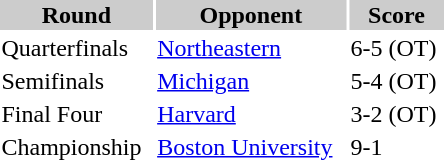<table style="width:300px; border:'1' 'solid' 'gray'; float:left;">
<tr>
<th style="background:#ccc;">Round</th>
<th style="background:#ccc;">Opponent</th>
<th style="background:#ccc;">Score</th>
</tr>
<tr>
<td>Quarterfinals</td>
<td><a href='#'>Northeastern</a></td>
<td>6-5 (OT)</td>
</tr>
<tr>
<td>Semifinals</td>
<td><a href='#'>Michigan</a></td>
<td>5-4 (OT)</td>
</tr>
<tr>
<td>Final Four</td>
<td><a href='#'>Harvard</a></td>
<td>3-2 (OT)</td>
</tr>
<tr>
<td>Championship</td>
<td><a href='#'>Boston University</a></td>
<td>9-1</td>
</tr>
</table>
